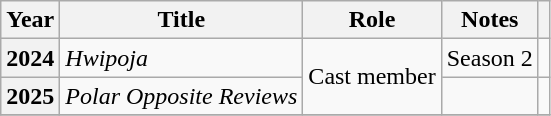<table class="wikitable plainrowheaders">
<tr>
<th scope="col">Year</th>
<th scope="col">Title</th>
<th scope="col">Role</th>
<th scope="col" class="unsortable">Notes</th>
<th scope="col" class="unsortable"></th>
</tr>
<tr>
<th scope="row">2024</th>
<td><em>Hwipoja</em></td>
<td rowspan="2">Cast member</td>
<td>Season 2</td>
<td></td>
</tr>
<tr>
<th><strong>2025</strong></th>
<td><em>Polar Opposite Reviews</em></td>
<td></td>
<td></td>
</tr>
<tr>
</tr>
</table>
